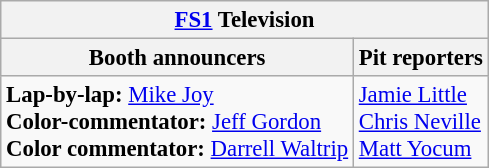<table class="wikitable" style="font-size: 95%">
<tr>
<th colspan="2"><a href='#'>FS1</a> Television</th>
</tr>
<tr>
<th>Booth announcers</th>
<th>Pit reporters</th>
</tr>
<tr>
<td><strong>Lap-by-lap:</strong> <a href='#'>Mike Joy</a> <br><strong>Color-commentator:</strong> <a href='#'>Jeff Gordon</a> <br><strong>Color commentator:</strong> <a href='#'>Darrell Waltrip</a></td>
<td><a href='#'>Jamie Little</a><br><a href='#'>Chris Neville</a><br><a href='#'>Matt Yocum</a></td>
</tr>
</table>
